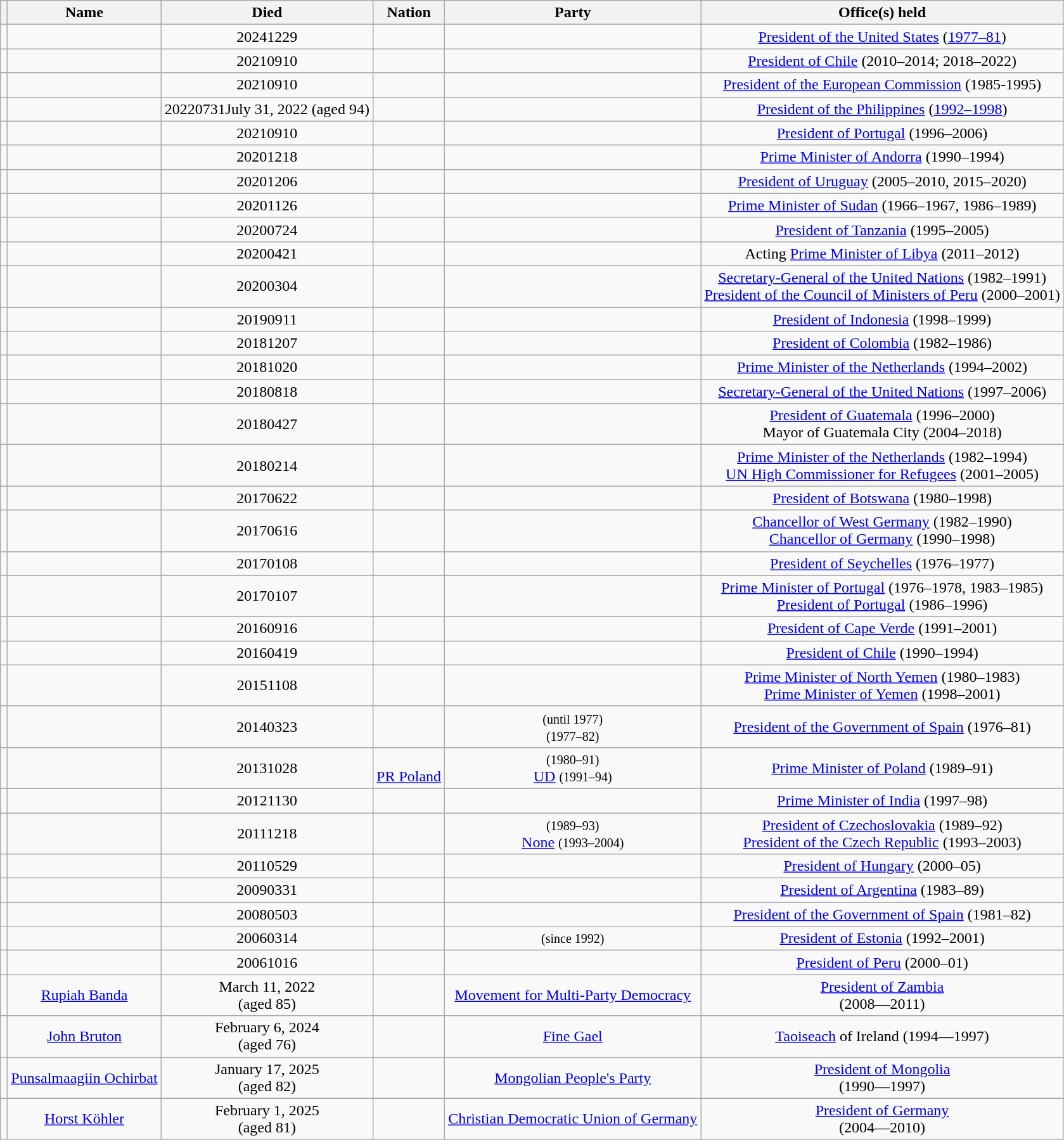<table class="wikitable sortable mw-collapsible mw-collapsed" style="text-align:center;">
<tr>
<th class="unsortable"></th>
<th>Name</th>
<th>Died</th>
<th>Nation</th>
<th>Party</th>
<th>Office(s) held</th>
</tr>
<tr>
<td></td>
<td></td>
<td><span>20241229</span></td>
<td></td>
<td></td>
<td><a href='#'>President of the United States</a> (<a href='#'>1977–81</a>)</td>
</tr>
<tr>
<td></td>
<td></td>
<td><span>20210910</span></td>
<td></td>
<td></td>
<td><a href='#'>President of Chile</a> (2010–2014; 2018–2022)</td>
</tr>
<tr>
<td></td>
<td></td>
<td><span>20210910</span></td>
<td></td>
<td></td>
<td><a href='#'>President of the European Commission</a> (1985-1995)</td>
</tr>
<tr>
<td></td>
<td></td>
<td><span>20220731</span>July 31, 2022 (aged 94)</td>
<td></td>
<td></td>
<td><a href='#'>President of the Philippines</a> (<a href='#'>1992–1998</a>)</td>
</tr>
<tr>
<td></td>
<td></td>
<td><span>20210910</span></td>
<td></td>
<td></td>
<td><a href='#'>President of Portugal</a> (1996–2006)</td>
</tr>
<tr>
<td></td>
<td></td>
<td><span>20201218</span></td>
<td></td>
<td></td>
<td><a href='#'>Prime Minister of Andorra</a> (1990–1994)</td>
</tr>
<tr>
<td></td>
<td></td>
<td><span>20201206</span></td>
<td></td>
<td></td>
<td><a href='#'>President of Uruguay</a> (2005–2010, 2015–2020)</td>
</tr>
<tr>
<td></td>
<td></td>
<td><span>20201126</span></td>
<td></td>
<td></td>
<td><a href='#'>Prime Minister of Sudan</a> (1966–1967, 1986–1989)</td>
</tr>
<tr>
<td></td>
<td></td>
<td><span>20200724</span></td>
<td></td>
<td></td>
<td><a href='#'>President of Tanzania</a> (1995–2005)</td>
</tr>
<tr>
<td></td>
<td></td>
<td><span>20200421</span></td>
<td></td>
<td></td>
<td>Acting <a href='#'>Prime Minister of Libya</a> (2011–2012)</td>
</tr>
<tr>
<td></td>
<td></td>
<td><span>20200304</span></td>
<td></td>
<td></td>
<td><a href='#'>Secretary-General of the United Nations</a> (1982–1991)<br><a href='#'>President of the Council of Ministers of Peru</a> (2000–2001)</td>
</tr>
<tr>
<td></td>
<td></td>
<td><span>20190911</span></td>
<td></td>
<td></td>
<td><a href='#'>President of Indonesia</a> (1998–1999)</td>
</tr>
<tr>
<td></td>
<td></td>
<td><span>20181207</span></td>
<td></td>
<td></td>
<td><a href='#'>President of Colombia</a> (1982–1986)</td>
</tr>
<tr>
<td></td>
<td></td>
<td><span>20181020</span></td>
<td></td>
<td></td>
<td><a href='#'>Prime Minister of the Netherlands</a> (1994–2002)</td>
</tr>
<tr>
<td></td>
<td></td>
<td><span>20180818</span></td>
<td></td>
<td></td>
<td><a href='#'>Secretary-General of the United Nations</a> (1997–2006)</td>
</tr>
<tr>
<td></td>
<td></td>
<td><span>20180427</span></td>
<td></td>
<td></td>
<td><a href='#'>President of Guatemala</a> (1996–2000)<br>Mayor of Guatemala City (2004–2018)</td>
</tr>
<tr>
<td></td>
<td></td>
<td><span>20180214</span></td>
<td></td>
<td></td>
<td><a href='#'>Prime Minister of the Netherlands</a> (1982–1994)<br><a href='#'>UN High Commissioner for Refugees</a> (2001–2005)</td>
</tr>
<tr>
<td></td>
<td></td>
<td><span>20170622</span></td>
<td></td>
<td></td>
<td><a href='#'>President of Botswana</a> (1980–1998)</td>
</tr>
<tr>
<td></td>
<td></td>
<td><span>20170616</span></td>
<td><br></td>
<td></td>
<td><a href='#'>Chancellor of West Germany</a> (1982–1990)<br><a href='#'>Chancellor of Germany</a> (1990–1998)</td>
</tr>
<tr>
<td></td>
<td></td>
<td><span>20170108</span></td>
<td></td>
<td></td>
<td><a href='#'>President of Seychelles</a> (1976–1977)</td>
</tr>
<tr>
<td></td>
<td></td>
<td><span>20170107</span></td>
<td></td>
<td></td>
<td><a href='#'>Prime Minister of Portugal</a> (1976–1978, 1983–1985)<br><a href='#'>President of Portugal</a> (1986–1996)</td>
</tr>
<tr>
<td></td>
<td></td>
<td><span>20160916</span></td>
<td></td>
<td></td>
<td><a href='#'>President of Cape Verde</a> (1991–2001)</td>
</tr>
<tr>
<td></td>
<td></td>
<td><span>20160419</span></td>
<td></td>
<td></td>
<td><a href='#'>President of Chile</a> (1990–1994)</td>
</tr>
<tr>
<td></td>
<td></td>
<td><span>20151108</span></td>
<td><br></td>
<td></td>
<td><a href='#'>Prime Minister of North Yemen</a> (1980–1983)<br><a href='#'>Prime Minister of Yemen</a> (1998–2001)</td>
</tr>
<tr>
<td></td>
<td></td>
<td><span>20140323</span></td>
<td><br></td>
<td> <small>(until 1977)</small><br> <small>(1977–82)</small></td>
<td><a href='#'>President of the Government of Spain</a> (1976–81)</td>
</tr>
<tr>
<td></td>
<td></td>
<td><span>20131028</span></td>
<td><br> <a href='#'>PR Poland</a></td>
<td> <small>(1980–91)</small><br><a href='#'>UD</a> <small>(1991–94)</small></td>
<td><a href='#'>Prime Minister of Poland</a> (1989–91)</td>
</tr>
<tr>
<td></td>
<td></td>
<td><span>20121130</span></td>
<td></td>
<td></td>
<td><a href='#'>Prime Minister of India</a> (1997–98)</td>
</tr>
<tr>
<td></td>
<td></td>
<td><span>20111218</span></td>
<td><br></td>
<td> <small>(1989–93)</small><br><a href='#'>None</a> <small>(1993–2004)</small></td>
<td><a href='#'>President of Czechoslovakia</a> (1989–92)<br><a href='#'>President of the Czech Republic</a> (1993–2003)</td>
</tr>
<tr>
<td></td>
<td></td>
<td><span>20110529</span></td>
<td></td>
<td></td>
<td><a href='#'>President of Hungary</a> (2000–05)</td>
</tr>
<tr>
<td></td>
<td></td>
<td><span>20090331</span></td>
<td></td>
<td></td>
<td><a href='#'>President of Argentina</a> (1983–89)</td>
</tr>
<tr>
<td></td>
<td></td>
<td><span>20080503</span></td>
<td></td>
<td></td>
<td><a href='#'>President of the Government of Spain</a> (1981–82)</td>
</tr>
<tr>
<td></td>
<td></td>
<td><span>20060314</span></td>
<td><br></td>
<td> <small>(since 1992)</small></td>
<td><a href='#'>President of Estonia</a> (1992–2001)</td>
</tr>
<tr>
<td></td>
<td></td>
<td><span>20061016</span></td>
<td></td>
<td></td>
<td><a href='#'>President of Peru</a> (2000–01)</td>
</tr>
<tr>
<td></td>
<td><a href='#'>Rupiah Banda</a></td>
<td>March 11, 2022<br>(aged 85)</td>
<td></td>
<td><a href='#'>Movement for Multi-Party Democracy</a></td>
<td><a href='#'>President of Zambia</a><br>(2008—2011)</td>
</tr>
<tr>
<td></td>
<td><a href='#'>John Bruton</a></td>
<td>February 6, 2024<br>(aged 76)</td>
<td></td>
<td><a href='#'>Fine Gael</a></td>
<td><a href='#'>Taoiseach</a> of Ireland (1994—1997)</td>
</tr>
<tr>
<td></td>
<td><a href='#'>Punsalmaagiin Ochirbat</a></td>
<td>January 17, 2025<br>(aged 82)</td>
<td></td>
<td><a href='#'>Mongolian People's Party</a></td>
<td><a href='#'>President of Mongolia</a><br>(1990—1997)</td>
</tr>
<tr>
<td></td>
<td><a href='#'>Horst Köhler</a></td>
<td>February 1, 2025<br>(aged 81)</td>
<td></td>
<td><a href='#'>Christian Democratic Union of Germany</a></td>
<td><a href='#'>President of Germany</a><br>(2004—2010)</td>
</tr>
</table>
